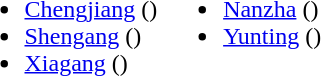<table>
<tr>
<td valign="top"><br><ul><li><a href='#'>Chengjiang</a> ()</li><li><a href='#'>Shengang</a> ()</li><li><a href='#'>Xiagang</a> ()</li></ul></td>
<td valign="top"><br><ul><li><a href='#'>Nanzha</a> ()</li><li><a href='#'>Yunting</a> ()</li></ul></td>
</tr>
</table>
